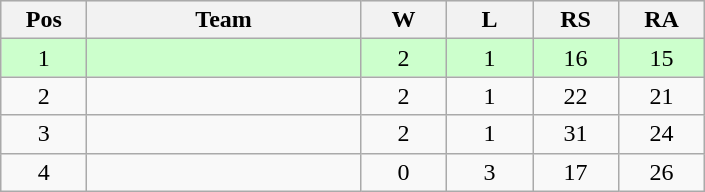<table class="wikitable gauche" style="text-align:center">
<tr bgcolor="e5e5e5">
<th width="50">Pos</th>
<th width="175">Team</th>
<th width="50">W</th>
<th width="50">L</th>
<th width="50">RS</th>
<th width="50">RA</th>
</tr>
<tr bgcolor=ccffcc>
<td>1</td>
<td align=left></td>
<td>2</td>
<td>1</td>
<td>16</td>
<td>15</td>
</tr>
<tr>
<td>2</td>
<td align=left></td>
<td>2</td>
<td>1</td>
<td>22</td>
<td>21</td>
</tr>
<tr>
<td>3</td>
<td align=left></td>
<td>2</td>
<td>1</td>
<td>31</td>
<td>24</td>
</tr>
<tr>
<td>4</td>
<td align=left></td>
<td>0</td>
<td>3</td>
<td>17</td>
<td>26</td>
</tr>
</table>
